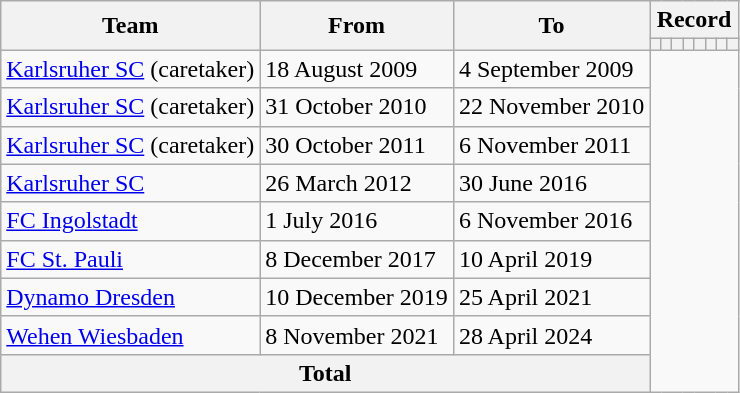<table class="wikitable" style="text-align: center">
<tr>
<th rowspan="2">Team</th>
<th rowspan="2">From</th>
<th rowspan="2">To</th>
<th colspan="8">Record</th>
</tr>
<tr>
<th></th>
<th></th>
<th></th>
<th></th>
<th></th>
<th></th>
<th></th>
<th></th>
</tr>
<tr>
<td align=left><a href='#'>Karlsruher SC</a> (caretaker)</td>
<td align=left>18 August 2009</td>
<td align=left>4 September 2009<br></td>
</tr>
<tr>
<td align=left><a href='#'>Karlsruher SC</a> (caretaker)</td>
<td align=left>31 October 2010</td>
<td align=left>22 November 2010<br></td>
</tr>
<tr>
<td align=left><a href='#'>Karlsruher SC</a> (caretaker)</td>
<td align=left>30 October 2011</td>
<td align=left>6 November 2011<br></td>
</tr>
<tr>
<td align=left><a href='#'>Karlsruher SC</a></td>
<td align=left>26 March 2012</td>
<td align=left>30 June 2016<br></td>
</tr>
<tr>
<td align=left><a href='#'>FC Ingolstadt</a></td>
<td align=left>1 July 2016</td>
<td align=left>6 November 2016<br></td>
</tr>
<tr>
<td align=left><a href='#'>FC St. Pauli</a></td>
<td align=left>8 December 2017</td>
<td align=left>10 April 2019<br></td>
</tr>
<tr>
<td align=left><a href='#'>Dynamo Dresden</a></td>
<td align=left>10 December 2019</td>
<td align=left>25 April 2021<br></td>
</tr>
<tr>
<td align=left><a href='#'>Wehen Wiesbaden</a></td>
<td align=left>8 November 2021</td>
<td align=left>28 April 2024<br></td>
</tr>
<tr>
<th colspan="3">Total<br></th>
</tr>
</table>
